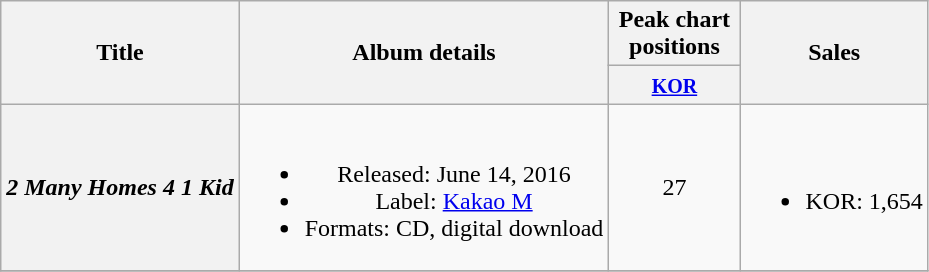<table class="wikitable plainrowheaders" style="text-align:center;">
<tr>
<th scope="col" rowspan="2">Title</th>
<th scope="col" rowspan="2">Album details</th>
<th scope="col" colspan="1" style="width:5em;">Peak chart positions</th>
<th scope="col" rowspan="2">Sales</th>
</tr>
<tr>
<th><small><a href='#'>KOR</a></small><br></th>
</tr>
<tr>
<th scope="row"><em>2 Many Homes 4 1 Kid</em></th>
<td><br><ul><li>Released: June 14, 2016</li><li>Label: <a href='#'>Kakao M</a></li><li>Formats: CD, digital download</li></ul></td>
<td>27</td>
<td><br><ul><li>KOR: 1,654</li></ul></td>
</tr>
<tr>
</tr>
</table>
